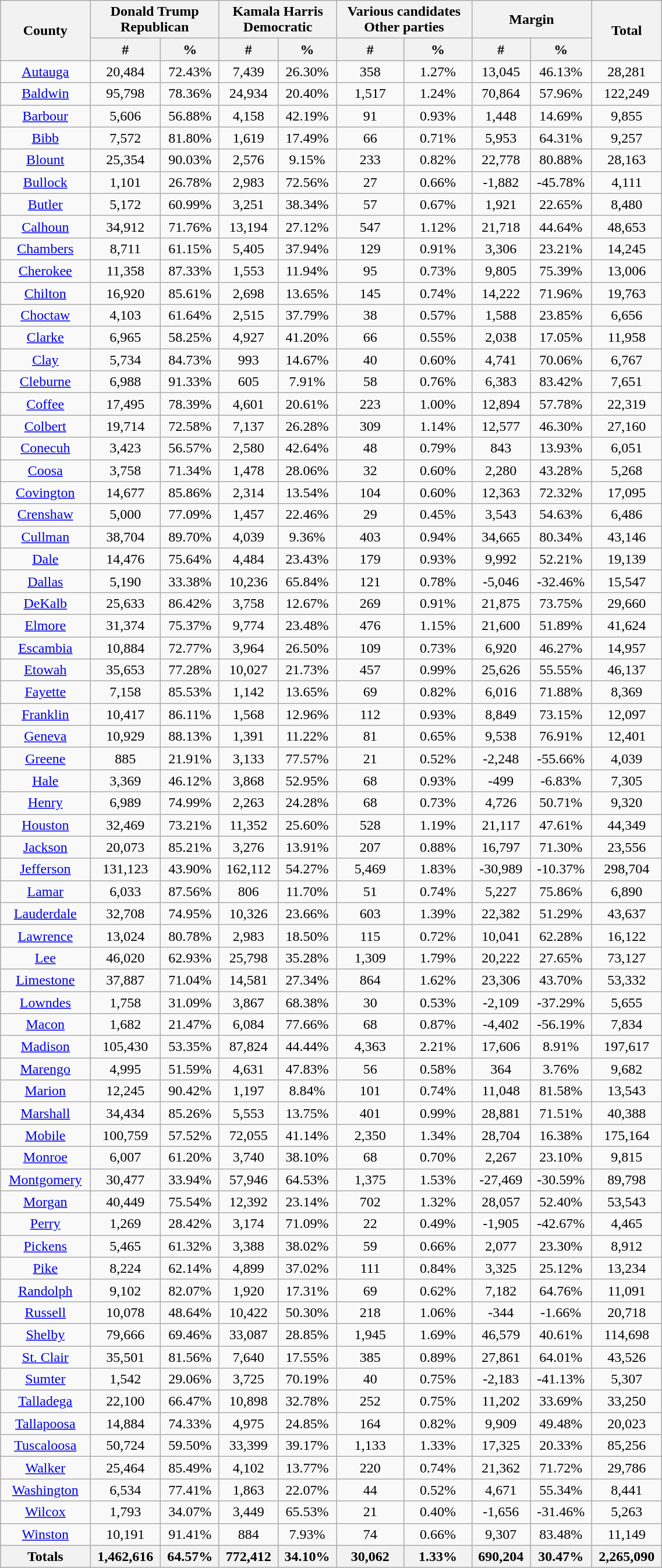<table width="60%" class="wikitable sortable">
<tr>
<th rowspan="2">County</th>
<th colspan="2">Donald Trump<br>Republican</th>
<th colspan="2">Kamala Harris<br>Democratic</th>
<th colspan="2">Various candidates<br>Other parties</th>
<th colspan="2">Margin</th>
<th rowspan="2">Total</th>
</tr>
<tr>
<th style="text-align:center;" data-sort-type="number">#</th>
<th style="text-align:center;" data-sort-type="number">%</th>
<th style="text-align:center;" data-sort-type="number">#</th>
<th style="text-align:center;" data-sort-type="number">%</th>
<th style="text-align:center;" data-sort-type="number">#</th>
<th style="text-align:center;" data-sort-type="number">%</th>
<th style="text-align:center;" data-sort-type="number">#</th>
<th style="text-align:center;" data-sort-type="number">%</th>
</tr>
<tr style="text-align:center;">
<td><a href='#'>Autauga</a></td>
<td>20,484</td>
<td>72.43%</td>
<td>7,439</td>
<td>26.30%</td>
<td>358</td>
<td>1.27%</td>
<td>13,045</td>
<td>46.13%</td>
<td>28,281</td>
</tr>
<tr style="text-align:center;">
<td><a href='#'>Baldwin</a></td>
<td>95,798</td>
<td>78.36%</td>
<td>24,934</td>
<td>20.40%</td>
<td>1,517</td>
<td>1.24%</td>
<td>70,864</td>
<td>57.96%</td>
<td>122,249</td>
</tr>
<tr style="text-align:center;">
<td><a href='#'>Barbour</a></td>
<td>5,606</td>
<td>56.88%</td>
<td>4,158</td>
<td>42.19%</td>
<td>91</td>
<td>0.93%</td>
<td>1,448</td>
<td>14.69%</td>
<td>9,855</td>
</tr>
<tr style="text-align:center;">
<td><a href='#'>Bibb</a></td>
<td>7,572</td>
<td>81.80%</td>
<td>1,619</td>
<td>17.49%</td>
<td>66</td>
<td>0.71%</td>
<td>5,953</td>
<td>64.31%</td>
<td>9,257</td>
</tr>
<tr style="text-align:center;">
<td><a href='#'>Blount</a></td>
<td>25,354</td>
<td>90.03%</td>
<td>2,576</td>
<td>9.15%</td>
<td>233</td>
<td>0.82%</td>
<td>22,778</td>
<td>80.88%</td>
<td>28,163</td>
</tr>
<tr style="text-align:center;">
<td><a href='#'>Bullock</a></td>
<td>1,101</td>
<td>26.78%</td>
<td>2,983</td>
<td>72.56%</td>
<td>27</td>
<td>0.66%</td>
<td>-1,882</td>
<td>-45.78%</td>
<td>4,111</td>
</tr>
<tr style="text-align:center;">
<td><a href='#'>Butler</a></td>
<td>5,172</td>
<td>60.99%</td>
<td>3,251</td>
<td>38.34%</td>
<td>57</td>
<td>0.67%</td>
<td>1,921</td>
<td>22.65%</td>
<td>8,480</td>
</tr>
<tr style="text-align:center;">
<td><a href='#'>Calhoun</a></td>
<td>34,912</td>
<td>71.76%</td>
<td>13,194</td>
<td>27.12%</td>
<td>547</td>
<td>1.12%</td>
<td>21,718</td>
<td>44.64%</td>
<td>48,653</td>
</tr>
<tr style="text-align:center;">
<td><a href='#'>Chambers</a></td>
<td>8,711</td>
<td>61.15%</td>
<td>5,405</td>
<td>37.94%</td>
<td>129</td>
<td>0.91%</td>
<td>3,306</td>
<td>23.21%</td>
<td>14,245</td>
</tr>
<tr style="text-align:center;">
<td><a href='#'>Cherokee</a></td>
<td>11,358</td>
<td>87.33%</td>
<td>1,553</td>
<td>11.94%</td>
<td>95</td>
<td>0.73%</td>
<td>9,805</td>
<td>75.39%</td>
<td>13,006</td>
</tr>
<tr style="text-align:center;">
<td><a href='#'>Chilton</a></td>
<td>16,920</td>
<td>85.61%</td>
<td>2,698</td>
<td>13.65%</td>
<td>145</td>
<td>0.74%</td>
<td>14,222</td>
<td>71.96%</td>
<td>19,763</td>
</tr>
<tr style="text-align:center;">
<td><a href='#'>Choctaw</a></td>
<td>4,103</td>
<td>61.64%</td>
<td>2,515</td>
<td>37.79%</td>
<td>38</td>
<td>0.57%</td>
<td>1,588</td>
<td>23.85%</td>
<td>6,656</td>
</tr>
<tr style="text-align:center;">
<td><a href='#'>Clarke</a></td>
<td>6,965</td>
<td>58.25%</td>
<td>4,927</td>
<td>41.20%</td>
<td>66</td>
<td>0.55%</td>
<td>2,038</td>
<td>17.05%</td>
<td>11,958</td>
</tr>
<tr style="text-align:center;">
<td><a href='#'>Clay</a></td>
<td>5,734</td>
<td>84.73%</td>
<td>993</td>
<td>14.67%</td>
<td>40</td>
<td>0.60%</td>
<td>4,741</td>
<td>70.06%</td>
<td>6,767</td>
</tr>
<tr style="text-align:center;">
<td><a href='#'>Cleburne</a></td>
<td>6,988</td>
<td>91.33%</td>
<td>605</td>
<td>7.91%</td>
<td>58</td>
<td>0.76%</td>
<td>6,383</td>
<td>83.42%</td>
<td>7,651</td>
</tr>
<tr style="text-align:center;">
<td><a href='#'>Coffee</a></td>
<td>17,495</td>
<td>78.39%</td>
<td>4,601</td>
<td>20.61%</td>
<td>223</td>
<td>1.00%</td>
<td>12,894</td>
<td>57.78%</td>
<td>22,319</td>
</tr>
<tr style="text-align:center;">
<td><a href='#'>Colbert</a></td>
<td>19,714</td>
<td>72.58%</td>
<td>7,137</td>
<td>26.28%</td>
<td>309</td>
<td>1.14%</td>
<td>12,577</td>
<td>46.30%</td>
<td>27,160</td>
</tr>
<tr style="text-align:center;">
<td><a href='#'>Conecuh</a></td>
<td>3,423</td>
<td>56.57%</td>
<td>2,580</td>
<td>42.64%</td>
<td>48</td>
<td>0.79%</td>
<td>843</td>
<td>13.93%</td>
<td>6,051</td>
</tr>
<tr style="text-align:center;">
<td><a href='#'>Coosa</a></td>
<td>3,758</td>
<td>71.34%</td>
<td>1,478</td>
<td>28.06%</td>
<td>32</td>
<td>0.60%</td>
<td>2,280</td>
<td>43.28%</td>
<td>5,268</td>
</tr>
<tr style="text-align:center;">
<td><a href='#'>Covington</a></td>
<td>14,677</td>
<td>85.86%</td>
<td>2,314</td>
<td>13.54%</td>
<td>104</td>
<td>0.60%</td>
<td>12,363</td>
<td>72.32%</td>
<td>17,095</td>
</tr>
<tr style="text-align:center;">
<td><a href='#'>Crenshaw</a></td>
<td>5,000</td>
<td>77.09%</td>
<td>1,457</td>
<td>22.46%</td>
<td>29</td>
<td>0.45%</td>
<td>3,543</td>
<td>54.63%</td>
<td>6,486</td>
</tr>
<tr style="text-align:center;">
<td><a href='#'>Cullman</a></td>
<td>38,704</td>
<td>89.70%</td>
<td>4,039</td>
<td>9.36%</td>
<td>403</td>
<td>0.94%</td>
<td>34,665</td>
<td>80.34%</td>
<td>43,146</td>
</tr>
<tr style="text-align:center;">
<td><a href='#'>Dale</a></td>
<td>14,476</td>
<td>75.64%</td>
<td>4,484</td>
<td>23.43%</td>
<td>179</td>
<td>0.93%</td>
<td>9,992</td>
<td>52.21%</td>
<td>19,139</td>
</tr>
<tr style="text-align:center;">
<td><a href='#'>Dallas</a></td>
<td>5,190</td>
<td>33.38%</td>
<td>10,236</td>
<td>65.84%</td>
<td>121</td>
<td>0.78%</td>
<td>-5,046</td>
<td>-32.46%</td>
<td>15,547</td>
</tr>
<tr style="text-align:center;">
<td><a href='#'>DeKalb</a></td>
<td>25,633</td>
<td>86.42%</td>
<td>3,758</td>
<td>12.67%</td>
<td>269</td>
<td>0.91%</td>
<td>21,875</td>
<td>73.75%</td>
<td>29,660</td>
</tr>
<tr style="text-align:center;">
<td><a href='#'>Elmore</a></td>
<td>31,374</td>
<td>75.37%</td>
<td>9,774</td>
<td>23.48%</td>
<td>476</td>
<td>1.15%</td>
<td>21,600</td>
<td>51.89%</td>
<td>41,624</td>
</tr>
<tr style="text-align:center;">
<td><a href='#'>Escambia</a></td>
<td>10,884</td>
<td>72.77%</td>
<td>3,964</td>
<td>26.50%</td>
<td>109</td>
<td>0.73%</td>
<td>6,920</td>
<td>46.27%</td>
<td>14,957</td>
</tr>
<tr style="text-align:center;">
<td><a href='#'>Etowah</a></td>
<td>35,653</td>
<td>77.28%</td>
<td>10,027</td>
<td>21.73%</td>
<td>457</td>
<td>0.99%</td>
<td>25,626</td>
<td>55.55%</td>
<td>46,137</td>
</tr>
<tr style="text-align:center;">
<td><a href='#'>Fayette</a></td>
<td>7,158</td>
<td>85.53%</td>
<td>1,142</td>
<td>13.65%</td>
<td>69</td>
<td>0.82%</td>
<td>6,016</td>
<td>71.88%</td>
<td>8,369</td>
</tr>
<tr style="text-align:center;">
<td><a href='#'>Franklin</a></td>
<td>10,417</td>
<td>86.11%</td>
<td>1,568</td>
<td>12.96%</td>
<td>112</td>
<td>0.93%</td>
<td>8,849</td>
<td>73.15%</td>
<td>12,097</td>
</tr>
<tr style="text-align:center;">
<td><a href='#'>Geneva</a></td>
<td>10,929</td>
<td>88.13%</td>
<td>1,391</td>
<td>11.22%</td>
<td>81</td>
<td>0.65%</td>
<td>9,538</td>
<td>76.91%</td>
<td>12,401</td>
</tr>
<tr style="text-align:center;">
<td><a href='#'>Greene</a></td>
<td>885</td>
<td>21.91%</td>
<td>3,133</td>
<td>77.57%</td>
<td>21</td>
<td>0.52%</td>
<td>-2,248</td>
<td>-55.66%</td>
<td>4,039</td>
</tr>
<tr style="text-align:center;">
<td><a href='#'>Hale</a></td>
<td>3,369</td>
<td>46.12%</td>
<td>3,868</td>
<td>52.95%</td>
<td>68</td>
<td>0.93%</td>
<td>-499</td>
<td>-6.83%</td>
<td>7,305</td>
</tr>
<tr style="text-align:center;">
<td><a href='#'>Henry</a></td>
<td>6,989</td>
<td>74.99%</td>
<td>2,263</td>
<td>24.28%</td>
<td>68</td>
<td>0.73%</td>
<td>4,726</td>
<td>50.71%</td>
<td>9,320</td>
</tr>
<tr style="text-align:center;">
<td><a href='#'>Houston</a></td>
<td>32,469</td>
<td>73.21%</td>
<td>11,352</td>
<td>25.60%</td>
<td>528</td>
<td>1.19%</td>
<td>21,117</td>
<td>47.61%</td>
<td>44,349</td>
</tr>
<tr style="text-align:center;">
<td><a href='#'>Jackson</a></td>
<td>20,073</td>
<td>85.21%</td>
<td>3,276</td>
<td>13.91%</td>
<td>207</td>
<td>0.88%</td>
<td>16,797</td>
<td>71.30%</td>
<td>23,556</td>
</tr>
<tr style="text-align:center;">
<td><a href='#'>Jefferson</a></td>
<td>131,123</td>
<td>43.90%</td>
<td>162,112</td>
<td>54.27%</td>
<td>5,469</td>
<td>1.83%</td>
<td>-30,989</td>
<td>-10.37%</td>
<td>298,704</td>
</tr>
<tr style="text-align:center;">
<td><a href='#'>Lamar</a></td>
<td>6,033</td>
<td>87.56%</td>
<td>806</td>
<td>11.70%</td>
<td>51</td>
<td>0.74%</td>
<td>5,227</td>
<td>75.86%</td>
<td>6,890</td>
</tr>
<tr style="text-align:center;">
<td><a href='#'>Lauderdale</a></td>
<td>32,708</td>
<td>74.95%</td>
<td>10,326</td>
<td>23.66%</td>
<td>603</td>
<td>1.39%</td>
<td>22,382</td>
<td>51.29%</td>
<td>43,637</td>
</tr>
<tr style="text-align:center;">
<td><a href='#'>Lawrence</a></td>
<td>13,024</td>
<td>80.78%</td>
<td>2,983</td>
<td>18.50%</td>
<td>115</td>
<td>0.72%</td>
<td>10,041</td>
<td>62.28%</td>
<td>16,122</td>
</tr>
<tr style="text-align:center;">
<td><a href='#'>Lee</a></td>
<td>46,020</td>
<td>62.93%</td>
<td>25,798</td>
<td>35.28%</td>
<td>1,309</td>
<td>1.79%</td>
<td>20,222</td>
<td>27.65%</td>
<td>73,127</td>
</tr>
<tr style="text-align:center;">
<td><a href='#'>Limestone</a></td>
<td>37,887</td>
<td>71.04%</td>
<td>14,581</td>
<td>27.34%</td>
<td>864</td>
<td>1.62%</td>
<td>23,306</td>
<td>43.70%</td>
<td>53,332</td>
</tr>
<tr style="text-align:center;">
<td><a href='#'>Lowndes</a></td>
<td>1,758</td>
<td>31.09%</td>
<td>3,867</td>
<td>68.38%</td>
<td>30</td>
<td>0.53%</td>
<td>-2,109</td>
<td>-37.29%</td>
<td>5,655</td>
</tr>
<tr style="text-align:center;">
<td><a href='#'>Macon</a></td>
<td>1,682</td>
<td>21.47%</td>
<td>6,084</td>
<td>77.66%</td>
<td>68</td>
<td>0.87%</td>
<td>-4,402</td>
<td>-56.19%</td>
<td>7,834</td>
</tr>
<tr style="text-align:center;">
<td><a href='#'>Madison</a></td>
<td>105,430</td>
<td>53.35%</td>
<td>87,824</td>
<td>44.44%</td>
<td>4,363</td>
<td>2.21%</td>
<td>17,606</td>
<td>8.91%</td>
<td>197,617</td>
</tr>
<tr style="text-align:center;">
<td><a href='#'>Marengo</a></td>
<td>4,995</td>
<td>51.59%</td>
<td>4,631</td>
<td>47.83%</td>
<td>56</td>
<td>0.58%</td>
<td>364</td>
<td>3.76%</td>
<td>9,682</td>
</tr>
<tr style="text-align:center;">
<td><a href='#'>Marion</a></td>
<td>12,245</td>
<td>90.42%</td>
<td>1,197</td>
<td>8.84%</td>
<td>101</td>
<td>0.74%</td>
<td>11,048</td>
<td>81.58%</td>
<td>13,543</td>
</tr>
<tr style="text-align:center;">
<td><a href='#'>Marshall</a></td>
<td>34,434</td>
<td>85.26%</td>
<td>5,553</td>
<td>13.75%</td>
<td>401</td>
<td>0.99%</td>
<td>28,881</td>
<td>71.51%</td>
<td>40,388</td>
</tr>
<tr style="text-align:center;">
<td><a href='#'>Mobile</a></td>
<td>100,759</td>
<td>57.52%</td>
<td>72,055</td>
<td>41.14%</td>
<td>2,350</td>
<td>1.34%</td>
<td>28,704</td>
<td>16.38%</td>
<td>175,164</td>
</tr>
<tr style="text-align:center;">
<td><a href='#'>Monroe</a></td>
<td>6,007</td>
<td>61.20%</td>
<td>3,740</td>
<td>38.10%</td>
<td>68</td>
<td>0.70%</td>
<td>2,267</td>
<td>23.10%</td>
<td>9,815</td>
</tr>
<tr style="text-align:center;">
<td><a href='#'>Montgomery</a></td>
<td>30,477</td>
<td>33.94%</td>
<td>57,946</td>
<td>64.53%</td>
<td>1,375</td>
<td>1.53%</td>
<td>-27,469</td>
<td>-30.59%</td>
<td>89,798</td>
</tr>
<tr style="text-align:center;">
<td><a href='#'>Morgan</a></td>
<td>40,449</td>
<td>75.54%</td>
<td>12,392</td>
<td>23.14%</td>
<td>702</td>
<td>1.32%</td>
<td>28,057</td>
<td>52.40%</td>
<td>53,543</td>
</tr>
<tr style="text-align:center;">
<td><a href='#'>Perry</a></td>
<td>1,269</td>
<td>28.42%</td>
<td>3,174</td>
<td>71.09%</td>
<td>22</td>
<td>0.49%</td>
<td>-1,905</td>
<td>-42.67%</td>
<td>4,465</td>
</tr>
<tr style="text-align:center;">
<td><a href='#'>Pickens</a></td>
<td>5,465</td>
<td>61.32%</td>
<td>3,388</td>
<td>38.02%</td>
<td>59</td>
<td>0.66%</td>
<td>2,077</td>
<td>23.30%</td>
<td>8,912</td>
</tr>
<tr style="text-align:center;">
<td><a href='#'>Pike</a></td>
<td>8,224</td>
<td>62.14%</td>
<td>4,899</td>
<td>37.02%</td>
<td>111</td>
<td>0.84%</td>
<td>3,325</td>
<td>25.12%</td>
<td>13,234</td>
</tr>
<tr style="text-align:center;">
<td><a href='#'>Randolph</a></td>
<td>9,102</td>
<td>82.07%</td>
<td>1,920</td>
<td>17.31%</td>
<td>69</td>
<td>0.62%</td>
<td>7,182</td>
<td>64.76%</td>
<td>11,091</td>
</tr>
<tr style="text-align:center;">
<td><a href='#'>Russell</a></td>
<td>10,078</td>
<td>48.64%</td>
<td>10,422</td>
<td>50.30%</td>
<td>218</td>
<td>1.06%</td>
<td>-344</td>
<td>-1.66%</td>
<td>20,718</td>
</tr>
<tr style="text-align:center;">
<td><a href='#'>Shelby</a></td>
<td>79,666</td>
<td>69.46%</td>
<td>33,087</td>
<td>28.85%</td>
<td>1,945</td>
<td>1.69%</td>
<td>46,579</td>
<td>40.61%</td>
<td>114,698</td>
</tr>
<tr style="text-align:center;">
<td><a href='#'>St. Clair</a></td>
<td>35,501</td>
<td>81.56%</td>
<td>7,640</td>
<td>17.55%</td>
<td>385</td>
<td>0.89%</td>
<td>27,861</td>
<td>64.01%</td>
<td>43,526</td>
</tr>
<tr style="text-align:center;">
<td><a href='#'>Sumter</a></td>
<td>1,542</td>
<td>29.06%</td>
<td>3,725</td>
<td>70.19%</td>
<td>40</td>
<td>0.75%</td>
<td>-2,183</td>
<td>-41.13%</td>
<td>5,307</td>
</tr>
<tr style="text-align:center;">
<td><a href='#'>Talladega</a></td>
<td>22,100</td>
<td>66.47%</td>
<td>10,898</td>
<td>32.78%</td>
<td>252</td>
<td>0.75%</td>
<td>11,202</td>
<td>33.69%</td>
<td>33,250</td>
</tr>
<tr style="text-align:center;">
<td><a href='#'>Tallapoosa</a></td>
<td>14,884</td>
<td>74.33%</td>
<td>4,975</td>
<td>24.85%</td>
<td>164</td>
<td>0.82%</td>
<td>9,909</td>
<td>49.48%</td>
<td>20,023</td>
</tr>
<tr style="text-align:center;">
<td><a href='#'>Tuscaloosa</a></td>
<td>50,724</td>
<td>59.50%</td>
<td>33,399</td>
<td>39.17%</td>
<td>1,133</td>
<td>1.33%</td>
<td>17,325</td>
<td>20.33%</td>
<td>85,256</td>
</tr>
<tr style="text-align:center;">
<td><a href='#'>Walker</a></td>
<td>25,464</td>
<td>85.49%</td>
<td>4,102</td>
<td>13.77%</td>
<td>220</td>
<td>0.74%</td>
<td>21,362</td>
<td>71.72%</td>
<td>29,786</td>
</tr>
<tr style="text-align:center;">
<td><a href='#'>Washington</a></td>
<td>6,534</td>
<td>77.41%</td>
<td>1,863</td>
<td>22.07%</td>
<td>44</td>
<td>0.52%</td>
<td>4,671</td>
<td>55.34%</td>
<td>8,441</td>
</tr>
<tr style="text-align:center;">
<td><a href='#'>Wilcox</a></td>
<td>1,793</td>
<td>34.07%</td>
<td>3,449</td>
<td>65.53%</td>
<td>21</td>
<td>0.40%</td>
<td>-1,656</td>
<td>-31.46%</td>
<td>5,263</td>
</tr>
<tr style="text-align:center;">
<td><a href='#'>Winston</a></td>
<td>10,191</td>
<td>91.41%</td>
<td>884</td>
<td>7.93%</td>
<td>74</td>
<td>0.66%</td>
<td>9,307</td>
<td>83.48%</td>
<td>11,149</td>
</tr>
<tr>
<th>Totals</th>
<th>1,462,616</th>
<th>64.57%</th>
<th>772,412</th>
<th>34.10%</th>
<th>30,062</th>
<th>1.33%</th>
<th>690,204</th>
<th>30.47%</th>
<th>2,265,090</th>
</tr>
</table>
